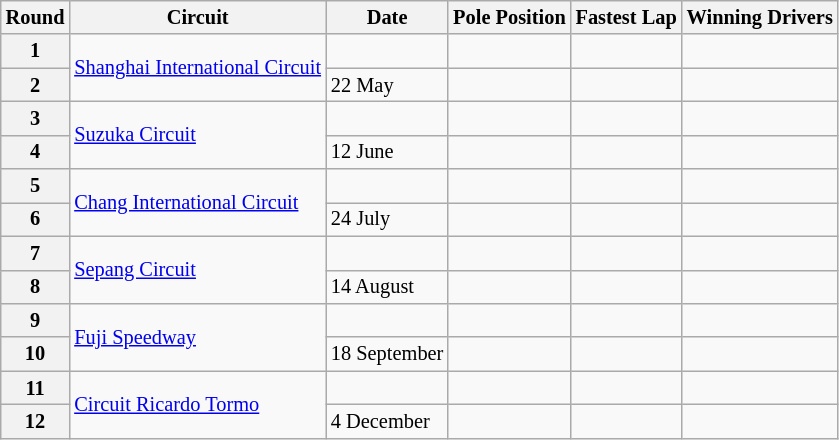<table class="wikitable" style="font-size: 85%;">
<tr>
<th>Round</th>
<th>Circuit</th>
<th>Date</th>
<th>Pole Position</th>
<th>Fastest Lap</th>
<th>Winning Drivers</th>
</tr>
<tr>
<th>1</th>
<td rowspan="2"> <a href='#'>Shanghai International Circuit</a></td>
<td></td>
<td></td>
<td></td>
<td></td>
</tr>
<tr>
<th>2</th>
<td>22 May</td>
<td></td>
<td></td>
<td></td>
</tr>
<tr>
<th>3</th>
<td rowspan="2"> <a href='#'>Suzuka Circuit</a></td>
<td></td>
<td></td>
<td></td>
<td></td>
</tr>
<tr>
<th>4</th>
<td>12 June</td>
<td></td>
<td></td>
<td></td>
</tr>
<tr>
<th>5</th>
<td rowspan="2"> <a href='#'>Chang International Circuit</a></td>
<td></td>
<td></td>
<td></td>
<td></td>
</tr>
<tr>
<th>6</th>
<td>24 July</td>
<td></td>
<td></td>
<td></td>
</tr>
<tr>
<th>7</th>
<td rowspan="2"> <a href='#'>Sepang Circuit</a></td>
<td></td>
<td></td>
<td></td>
<td></td>
</tr>
<tr>
<th>8</th>
<td>14 August</td>
<td></td>
<td></td>
<td></td>
</tr>
<tr>
<th>9</th>
<td rowspan="2"> <a href='#'>Fuji Speedway</a></td>
<td></td>
<td></td>
<td></td>
<td></td>
</tr>
<tr>
<th>10</th>
<td>18 September</td>
<td></td>
<td></td>
<td></td>
</tr>
<tr>
<th>11</th>
<td rowspan="2"> <a href='#'>Circuit Ricardo Tormo</a></td>
<td></td>
<td></td>
<td></td>
<td></td>
</tr>
<tr>
<th>12</th>
<td>4 December</td>
<td></td>
<td></td>
<td></td>
</tr>
</table>
